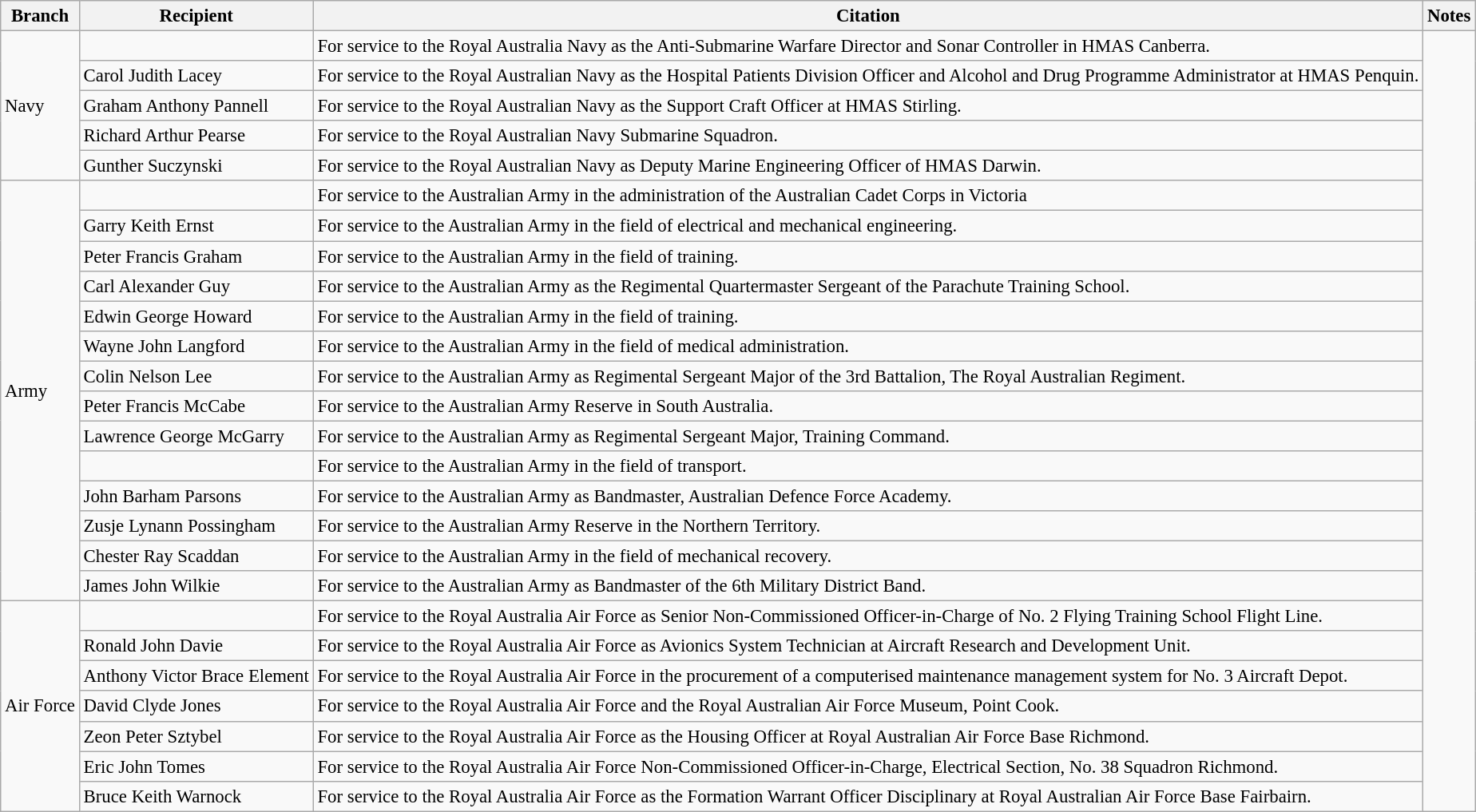<table class="wikitable" style="font-size:95%;">
<tr>
<th>Branch</th>
<th>Recipient</th>
<th>Citation</th>
<th>Notes</th>
</tr>
<tr>
<td rowspan=5>Navy</td>
<td></td>
<td>For service to the Royal Australia Navy as the Anti-Submarine Warfare Director and Sonar Controller in HMAS Canberra.</td>
<td rowspan=30></td>
</tr>
<tr>
<td> Carol Judith Lacey</td>
<td>For service to the Royal Australian Navy as the Hospital Patients Division Officer and Alcohol and Drug Programme Administrator at HMAS Penquin.</td>
</tr>
<tr>
<td> Graham Anthony Pannell</td>
<td>For service to the Royal Australian Navy as the Support Craft Officer at HMAS Stirling.</td>
</tr>
<tr>
<td> Richard Arthur Pearse</td>
<td>For service to the Royal Australian Navy Submarine Squadron.</td>
</tr>
<tr>
<td> Gunther Suczynski </td>
<td>For service to the Royal Australian Navy as Deputy Marine Engineering Officer of HMAS Darwin.</td>
</tr>
<tr>
<td rowspan=14>Army</td>
<td></td>
<td>For service to the Australian Army in the administration of the Australian Cadet Corps in Victoria</td>
</tr>
<tr>
<td> Garry Keith Ernst</td>
<td>For service to the Australian Army in the field of electrical and mechanical engineering.</td>
</tr>
<tr>
<td> Peter Francis Graham</td>
<td>For service to the Australian Army in the field of training.</td>
</tr>
<tr>
<td> Carl Alexander Guy</td>
<td>For service to the Australian Army as the Regimental Quartermaster Sergeant of the Parachute Training School.</td>
</tr>
<tr>
<td> Edwin George Howard</td>
<td>For service to the Australian Army in the field of training.</td>
</tr>
<tr>
<td> Wayne John Langford</td>
<td>For service to the Australian Army in the field of medical administration.</td>
</tr>
<tr>
<td> Colin Nelson Lee</td>
<td>For service to the Australian Army as Regimental Sergeant Major of the 3rd Battalion, The Royal Australian Regiment.</td>
</tr>
<tr>
<td> Peter Francis McCabe</td>
<td>For service to the Australian Army Reserve in South Australia.</td>
</tr>
<tr>
<td> Lawrence George McGarry</td>
<td>For service to the Australian Army as Regimental Sergeant Major, Training Command.</td>
</tr>
<tr>
<td></td>
<td>For service to the Australian Army in the field of transport.</td>
</tr>
<tr>
<td> John Barham Parsons</td>
<td>For service to the Australian Army as Bandmaster, Australian Defence Force Academy.</td>
</tr>
<tr>
<td> Zusje Lynann Possingham</td>
<td>For service to the Australian Army Reserve in the Northern Territory.</td>
</tr>
<tr>
<td> Chester Ray Scaddan</td>
<td>For service to the Australian Army in the field of mechanical recovery.</td>
</tr>
<tr>
<td> James John Wilkie</td>
<td>For service to the Australian Army as Bandmaster of the 6th Military District Band.</td>
</tr>
<tr>
<td rowspan=9>Air Force</td>
<td></td>
<td>For service to the Royal Australia Air Force as Senior Non-Commissioned Officer-in-Charge of No. 2 Flying Training School Flight Line.</td>
</tr>
<tr>
<td> Ronald John Davie</td>
<td>For service to the Royal Australia Air Force as Avionics System Technician at Aircraft Research and Development Unit.</td>
</tr>
<tr>
<td> Anthony Victor Brace Element</td>
<td>For service to the Royal Australia Air Force in the procurement of a computerised maintenance management system for No. 3 Aircraft Depot.</td>
</tr>
<tr>
<td> David Clyde Jones</td>
<td>For service to the Royal Australia Air Force and the Royal Australian Air Force Museum, Point Cook.</td>
</tr>
<tr>
<td> Zeon Peter Sztybel</td>
<td>For service to the Royal Australia Air Force as the Housing Officer at Royal Australian Air Force Base Richmond.</td>
</tr>
<tr>
<td> Eric John Tomes</td>
<td>For service to the Royal Australia Air Force Non-Commissioned Officer-in-Charge, Electrical Section, No. 38 Squadron Richmond.</td>
</tr>
<tr>
<td> Bruce Keith Warnock</td>
<td>For service to the Royal Australia Air Force as the Formation Warrant Officer Disciplinary at Royal Australian Air Force Base Fairbairn.</td>
</tr>
</table>
